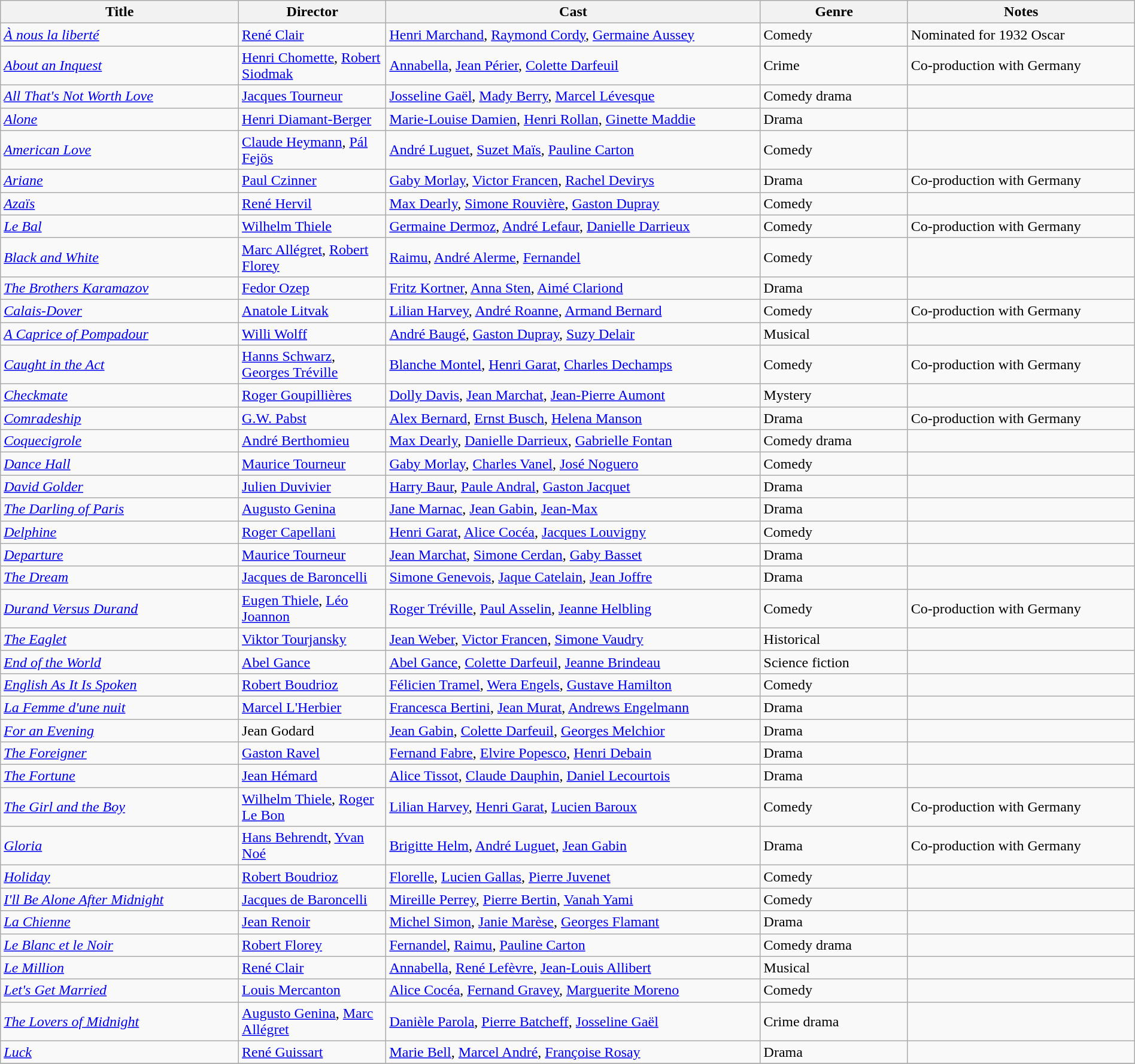<table class="wikitable" style="width:100%;">
<tr>
<th style="width:21%;">Title</th>
<th style="width:13%;">Director</th>
<th style="width:33%;">Cast</th>
<th style="width:13%;">Genre</th>
<th style="width:20%;">Notes</th>
</tr>
<tr>
<td><em><a href='#'>À nous la liberté</a></em></td>
<td><a href='#'>René Clair</a></td>
<td><a href='#'>Henri Marchand</a>, <a href='#'>Raymond Cordy</a>, <a href='#'>Germaine Aussey</a></td>
<td>Comedy</td>
<td>Nominated for 1932 Oscar</td>
</tr>
<tr>
<td><em><a href='#'>About an Inquest</a></em></td>
<td><a href='#'>Henri Chomette</a>, <a href='#'>Robert Siodmak</a></td>
<td><a href='#'>Annabella</a>, <a href='#'>Jean Périer</a>, <a href='#'>Colette Darfeuil</a></td>
<td>Crime</td>
<td>Co-production with Germany</td>
</tr>
<tr>
<td><em><a href='#'>All That's Not Worth Love</a></em></td>
<td><a href='#'>Jacques Tourneur</a></td>
<td><a href='#'>Josseline Gaël</a>, <a href='#'>Mady Berry</a>, <a href='#'>Marcel Lévesque</a></td>
<td>Comedy drama</td>
<td></td>
</tr>
<tr>
<td><em><a href='#'>Alone</a></em></td>
<td><a href='#'>Henri Diamant-Berger</a></td>
<td><a href='#'>Marie-Louise Damien</a>, <a href='#'>Henri Rollan</a>, <a href='#'>Ginette Maddie</a></td>
<td>Drama</td>
<td></td>
</tr>
<tr>
<td><em><a href='#'>American Love</a></em></td>
<td><a href='#'>Claude Heymann</a>, <a href='#'>Pál Fejös</a></td>
<td><a href='#'>André Luguet</a>, <a href='#'>Suzet Maïs</a>, <a href='#'>Pauline Carton</a></td>
<td>Comedy</td>
<td></td>
</tr>
<tr>
<td><em><a href='#'>Ariane</a></em></td>
<td><a href='#'>Paul Czinner</a></td>
<td><a href='#'>Gaby Morlay</a>, <a href='#'>Victor Francen</a>, <a href='#'>Rachel Devirys</a></td>
<td>Drama</td>
<td>Co-production with Germany</td>
</tr>
<tr>
<td><em><a href='#'>Azaïs</a></em></td>
<td><a href='#'>René Hervil</a></td>
<td><a href='#'>Max Dearly</a>, <a href='#'>Simone Rouvière</a>, <a href='#'>Gaston Dupray</a></td>
<td>Comedy</td>
<td></td>
</tr>
<tr>
<td><em><a href='#'>Le Bal</a></em></td>
<td><a href='#'>Wilhelm Thiele</a></td>
<td><a href='#'>Germaine Dermoz</a>, <a href='#'>André Lefaur</a>, <a href='#'>Danielle Darrieux</a></td>
<td>Comedy</td>
<td>Co-production with Germany</td>
</tr>
<tr>
<td><em><a href='#'>Black and White</a></em></td>
<td><a href='#'>Marc Allégret</a>, <a href='#'>Robert Florey</a></td>
<td><a href='#'>Raimu</a>, <a href='#'>André Alerme</a>, <a href='#'>Fernandel</a></td>
<td>Comedy</td>
<td></td>
</tr>
<tr>
<td><em><a href='#'>The Brothers Karamazov</a></em></td>
<td><a href='#'>Fedor Ozep</a></td>
<td><a href='#'>Fritz Kortner</a>, <a href='#'>Anna Sten</a>, <a href='#'>Aimé Clariond</a></td>
<td>Drama</td>
<td></td>
</tr>
<tr>
<td><em><a href='#'>Calais-Dover</a></em></td>
<td><a href='#'>Anatole Litvak</a></td>
<td><a href='#'>Lilian Harvey</a>, <a href='#'>André Roanne</a>, <a href='#'>Armand Bernard</a></td>
<td>Comedy</td>
<td>Co-production with Germany</td>
</tr>
<tr>
<td><em><a href='#'>A Caprice of Pompadour</a></em></td>
<td><a href='#'>Willi Wolff</a></td>
<td><a href='#'>André Baugé</a>, <a href='#'>Gaston Dupray</a>, <a href='#'>Suzy Delair</a></td>
<td>Musical</td>
<td></td>
</tr>
<tr>
<td><em><a href='#'>Caught in the Act</a></em></td>
<td><a href='#'>Hanns Schwarz</a>, <a href='#'>Georges Tréville</a></td>
<td><a href='#'>Blanche Montel</a>, <a href='#'>Henri Garat</a>, <a href='#'>Charles Dechamps</a></td>
<td>Comedy</td>
<td>Co-production with Germany</td>
</tr>
<tr>
<td><em><a href='#'>Checkmate</a></em></td>
<td><a href='#'>Roger Goupillières</a></td>
<td><a href='#'>Dolly Davis</a>, <a href='#'>Jean Marchat</a>, <a href='#'>Jean-Pierre Aumont</a></td>
<td>Mystery</td>
<td></td>
</tr>
<tr>
<td><em><a href='#'>Comradeship</a></em></td>
<td><a href='#'>G.W. Pabst</a></td>
<td><a href='#'>Alex Bernard</a>, <a href='#'>Ernst Busch</a>, <a href='#'>Helena Manson</a></td>
<td>Drama</td>
<td>Co-production with Germany</td>
</tr>
<tr>
<td><em><a href='#'>Coquecigrole</a></em></td>
<td><a href='#'>André Berthomieu</a></td>
<td><a href='#'>Max Dearly</a>, <a href='#'>Danielle Darrieux</a>, <a href='#'>Gabrielle Fontan</a></td>
<td>Comedy drama</td>
<td></td>
</tr>
<tr>
<td><em><a href='#'>Dance Hall</a></em></td>
<td><a href='#'>Maurice Tourneur</a></td>
<td><a href='#'>Gaby Morlay</a>, <a href='#'>Charles Vanel</a>, <a href='#'>José Noguero</a></td>
<td>Comedy</td>
<td></td>
</tr>
<tr>
<td><em><a href='#'>David Golder</a></em></td>
<td><a href='#'>Julien Duvivier</a></td>
<td><a href='#'>Harry Baur</a>, <a href='#'>Paule Andral</a>, <a href='#'>Gaston Jacquet</a></td>
<td>Drama</td>
<td></td>
</tr>
<tr>
<td><em><a href='#'>The Darling of Paris</a></em></td>
<td><a href='#'>Augusto Genina</a></td>
<td><a href='#'>Jane Marnac</a>, <a href='#'>Jean Gabin</a>, <a href='#'>Jean-Max</a></td>
<td>Drama</td>
<td></td>
</tr>
<tr>
<td><em><a href='#'>Delphine</a></em></td>
<td><a href='#'>Roger Capellani</a></td>
<td><a href='#'>Henri Garat</a>, <a href='#'>Alice Cocéa</a>, <a href='#'>Jacques Louvigny</a></td>
<td>Comedy</td>
<td></td>
</tr>
<tr>
<td><em><a href='#'>Departure</a></em></td>
<td><a href='#'>Maurice Tourneur</a></td>
<td><a href='#'>Jean Marchat</a>, <a href='#'>Simone Cerdan</a>, <a href='#'>Gaby Basset</a></td>
<td>Drama</td>
<td></td>
</tr>
<tr>
<td><em><a href='#'>The Dream</a></em></td>
<td><a href='#'>Jacques de Baroncelli</a></td>
<td><a href='#'>Simone Genevois</a>, <a href='#'>Jaque Catelain</a>, <a href='#'>Jean Joffre</a></td>
<td>Drama</td>
<td></td>
</tr>
<tr>
<td><em><a href='#'>Durand Versus Durand</a></em></td>
<td><a href='#'>Eugen Thiele</a>, <a href='#'>Léo Joannon</a></td>
<td><a href='#'>Roger Tréville</a>, <a href='#'>Paul Asselin</a>, <a href='#'>Jeanne Helbling</a></td>
<td>Comedy</td>
<td>Co-production with Germany</td>
</tr>
<tr>
<td><em><a href='#'>The Eaglet</a></em></td>
<td><a href='#'>Viktor Tourjansky</a></td>
<td><a href='#'>Jean Weber</a>, <a href='#'>Victor Francen</a>, <a href='#'>Simone Vaudry</a></td>
<td>Historical</td>
<td></td>
</tr>
<tr>
<td><em><a href='#'>End of the World</a></em></td>
<td><a href='#'>Abel Gance</a></td>
<td><a href='#'>Abel Gance</a>, <a href='#'>Colette Darfeuil</a>, <a href='#'>Jeanne Brindeau</a></td>
<td>Science fiction</td>
<td></td>
</tr>
<tr>
<td><em><a href='#'>English As It Is Spoken</a></em></td>
<td><a href='#'>Robert Boudrioz</a></td>
<td><a href='#'>Félicien Tramel</a>, <a href='#'>Wera Engels</a>, <a href='#'>Gustave Hamilton</a></td>
<td>Comedy</td>
<td></td>
</tr>
<tr>
<td><em><a href='#'>La Femme d'une nuit</a></em></td>
<td><a href='#'>Marcel L'Herbier</a></td>
<td><a href='#'>Francesca Bertini</a>, <a href='#'>Jean Murat</a>, <a href='#'>Andrews Engelmann</a></td>
<td>Drama</td>
<td></td>
</tr>
<tr>
<td><em><a href='#'>For an Evening</a></em></td>
<td>Jean Godard</td>
<td><a href='#'>Jean Gabin</a>, <a href='#'>Colette Darfeuil</a>, <a href='#'>Georges Melchior</a></td>
<td>Drama</td>
<td></td>
</tr>
<tr>
<td><em><a href='#'>The Foreigner</a></em></td>
<td><a href='#'>Gaston Ravel</a></td>
<td><a href='#'>Fernand Fabre</a>, <a href='#'>Elvire Popesco</a>, <a href='#'>Henri Debain</a></td>
<td>Drama</td>
<td></td>
</tr>
<tr>
<td><em><a href='#'>The Fortune</a></em></td>
<td><a href='#'>Jean Hémard</a></td>
<td><a href='#'>Alice Tissot</a>, <a href='#'>Claude Dauphin</a>, <a href='#'>Daniel Lecourtois</a></td>
<td>Drama</td>
<td></td>
</tr>
<tr>
<td><em><a href='#'>The Girl and the Boy</a></em></td>
<td><a href='#'>Wilhelm Thiele</a>, <a href='#'>Roger Le Bon</a></td>
<td><a href='#'>Lilian Harvey</a>, <a href='#'>Henri Garat</a>, <a href='#'>Lucien Baroux</a></td>
<td>Comedy</td>
<td>Co-production with Germany</td>
</tr>
<tr>
<td><em><a href='#'>Gloria</a></em></td>
<td><a href='#'>Hans Behrendt</a>, <a href='#'>Yvan Noé</a></td>
<td><a href='#'>Brigitte Helm</a>, <a href='#'>André Luguet</a>, <a href='#'>Jean Gabin</a></td>
<td>Drama</td>
<td>Co-production with Germany</td>
</tr>
<tr>
<td><em><a href='#'>Holiday</a></em></td>
<td><a href='#'>Robert Boudrioz</a></td>
<td><a href='#'>Florelle</a>, <a href='#'>Lucien Gallas</a>, <a href='#'>Pierre Juvenet</a></td>
<td>Comedy</td>
<td></td>
</tr>
<tr>
<td><em><a href='#'>I'll Be Alone After Midnight</a></em></td>
<td><a href='#'>Jacques de Baroncelli</a></td>
<td><a href='#'>Mireille Perrey</a>, <a href='#'>Pierre Bertin</a>, <a href='#'>Vanah Yami</a></td>
<td>Comedy</td>
<td></td>
</tr>
<tr>
<td><em><a href='#'>La Chienne</a></em></td>
<td><a href='#'>Jean Renoir</a></td>
<td><a href='#'>Michel Simon</a>, <a href='#'>Janie Marèse</a>, <a href='#'>Georges Flamant</a></td>
<td>Drama</td>
<td></td>
</tr>
<tr>
<td><em><a href='#'>Le Blanc et le Noir</a></em></td>
<td><a href='#'>Robert Florey</a></td>
<td><a href='#'>Fernandel</a>, <a href='#'>Raimu</a>, <a href='#'>Pauline Carton</a></td>
<td>Comedy drama</td>
<td></td>
</tr>
<tr>
<td><em><a href='#'>Le Million</a></em></td>
<td><a href='#'>René Clair</a></td>
<td><a href='#'>Annabella</a>, <a href='#'>René Lefèvre</a>, <a href='#'>Jean-Louis Allibert</a></td>
<td>Musical</td>
<td></td>
</tr>
<tr>
<td><em><a href='#'>Let's Get Married</a></em></td>
<td><a href='#'>Louis Mercanton</a></td>
<td><a href='#'>Alice Cocéa</a>, <a href='#'>Fernand Gravey</a>, <a href='#'>Marguerite Moreno</a></td>
<td>Comedy</td>
<td></td>
</tr>
<tr>
<td><em><a href='#'>The Lovers of Midnight</a></em></td>
<td><a href='#'>Augusto Genina</a>, <a href='#'>Marc Allégret</a></td>
<td><a href='#'>Danièle Parola</a>, <a href='#'>Pierre Batcheff</a>, <a href='#'>Josseline Gaël</a></td>
<td>Crime drama</td>
<td></td>
</tr>
<tr>
<td><em><a href='#'>Luck</a></em></td>
<td><a href='#'>René Guissart</a></td>
<td><a href='#'>Marie Bell</a>, <a href='#'>Marcel André</a>, <a href='#'>Françoise Rosay</a></td>
<td>Drama</td>
<td></td>
</tr>
<tr>
</tr>
</table>
